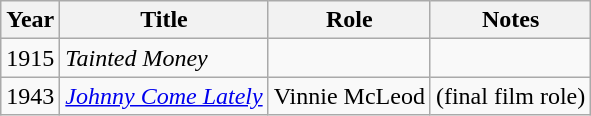<table class="wikitable">
<tr>
<th>Year</th>
<th>Title</th>
<th>Role</th>
<th>Notes</th>
</tr>
<tr>
<td>1915</td>
<td><em>Tainted Money</em></td>
<td></td>
<td></td>
</tr>
<tr>
<td>1943</td>
<td><em><a href='#'>Johnny Come Lately</a></em></td>
<td>Vinnie McLeod</td>
<td>(final film role)</td>
</tr>
</table>
